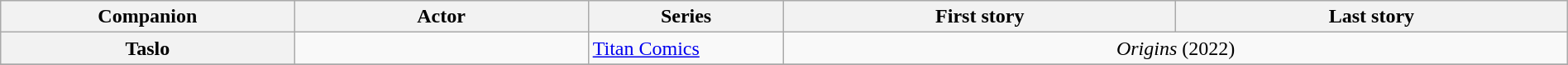<table class="wikitable plainrowheaders" style="width:100%;">
<tr>
<th scope="col" style="width:15%;">Companion</th>
<th scope="col" style="width:15%;">Actor</th>
<th scope="col" style="width:10%;">Series</th>
<th scope="col" style="width:20%;">First story</th>
<th scope="col" style="width:20%;">Last story</th>
</tr>
<tr>
<th scope="row">Taslo</th>
<td></td>
<td><a href='#'>Titan Comics</a></td>
<td align="center" colspan="2"><em>Origins</em> (2022)</td>
</tr>
<tr>
</tr>
</table>
